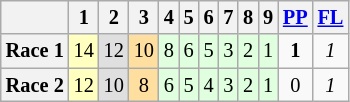<table class="wikitable" style="font-size: 85%;">
<tr>
<th></th>
<th>1</th>
<th>2</th>
<th>3</th>
<th>4</th>
<th>5</th>
<th>6</th>
<th>7</th>
<th>8</th>
<th>9</th>
<th><a href='#'>PP</a></th>
<th><a href='#'>FL</a></th>
</tr>
<tr align="center">
<th>Race 1</th>
<td style="background:#FFFFBF;">14</td>
<td style="background:#DFDFDF;">12</td>
<td style="background:#FFDF9F;">10</td>
<td style="background:#DFFFDF;">8</td>
<td style="background:#DFFFDF;">6</td>
<td style="background:#DFFFDF;">5</td>
<td style="background:#DFFFDF;">3</td>
<td style="background:#DFFFDF;">2</td>
<td style="background:#DFFFDF;">1</td>
<td><strong>1</strong></td>
<td><em>1</em></td>
</tr>
<tr align="center">
<th>Race 2</th>
<td style="background:#FFFFBF;">12</td>
<td style="background:#DFDFDF;">10</td>
<td style="background:#FFDF9F;">8</td>
<td style="background:#DFFFDF;">6</td>
<td style="background:#DFFFDF;">5</td>
<td style="background:#DFFFDF;">4</td>
<td style="background:#DFFFDF;">3</td>
<td style="background:#DFFFDF;">2</td>
<td style="background:#DFFFDF;">1</td>
<td>0</td>
<td><em>1</em></td>
</tr>
</table>
